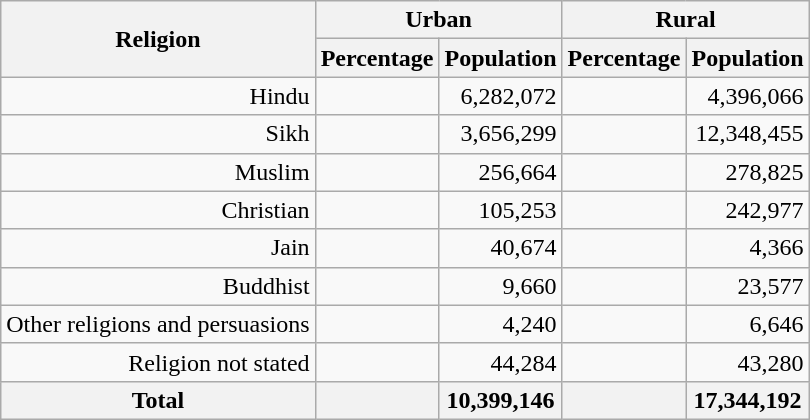<table class="wikitable sortable"  style="text-align: right;">
<tr>
<th rowspan="2">Religion</th>
<th colspan="2">Urban</th>
<th colspan="2">Rural</th>
</tr>
<tr>
<th>Percentage</th>
<th>Population</th>
<th>Percentage</th>
<th>Population</th>
</tr>
<tr>
<td>Hindu</td>
<td></td>
<td>6,282,072</td>
<td></td>
<td>4,396,066</td>
</tr>
<tr>
<td>Sikh</td>
<td></td>
<td>3,656,299</td>
<td></td>
<td>12,348,455</td>
</tr>
<tr>
<td>Muslim</td>
<td></td>
<td>256,664</td>
<td></td>
<td>278,825</td>
</tr>
<tr>
<td>Christian</td>
<td></td>
<td>105,253</td>
<td></td>
<td>242,977</td>
</tr>
<tr>
<td>Jain</td>
<td></td>
<td>40,674</td>
<td></td>
<td>4,366</td>
</tr>
<tr>
<td>Buddhist</td>
<td></td>
<td>9,660</td>
<td></td>
<td>23,577</td>
</tr>
<tr>
<td>Other religions and persuasions</td>
<td></td>
<td>4,240</td>
<td></td>
<td>6,646</td>
</tr>
<tr>
<td>Religion not stated</td>
<td></td>
<td>44,284</td>
<td></td>
<td>43,280</td>
</tr>
<tr>
<th>Total</th>
<th></th>
<th>10,399,146</th>
<th></th>
<th>17,344,192</th>
</tr>
</table>
